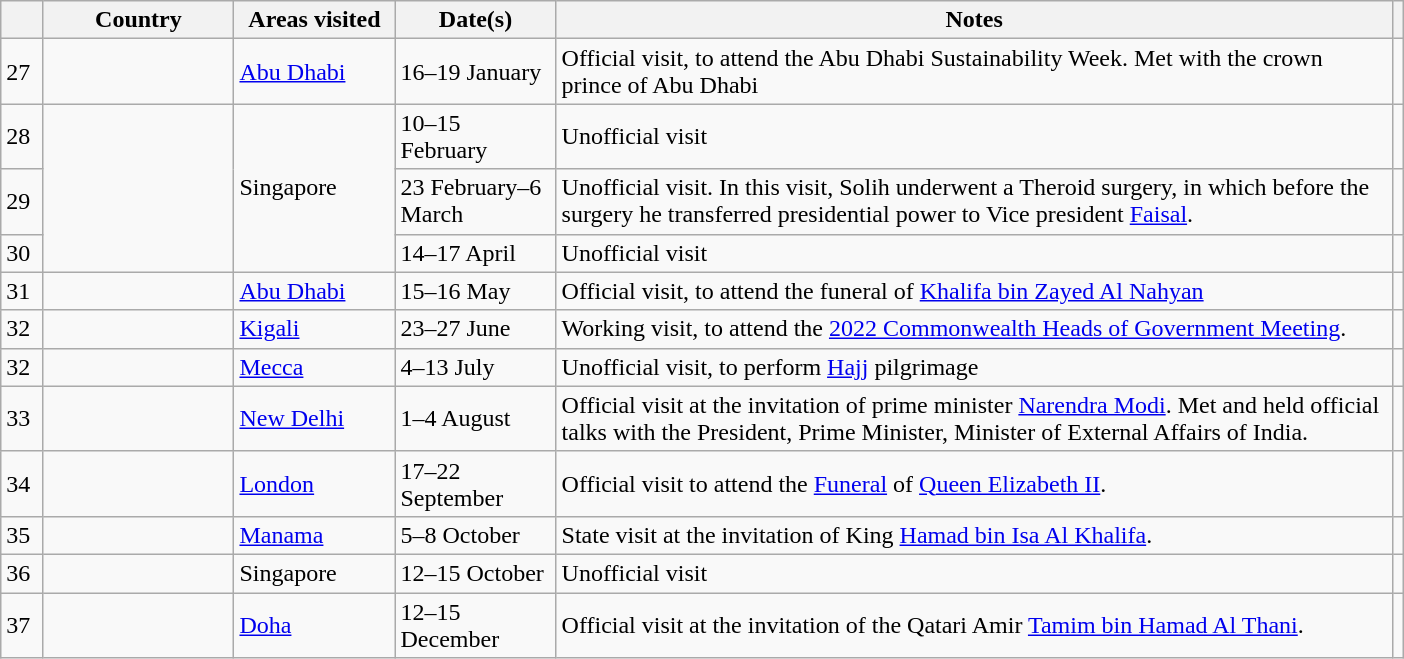<table class="wikitable outercollapse sortable" style="margin: 1em auto 1em auto">
<tr>
<th style="width: 3%;"></th>
<th width=120>Country</th>
<th width=100>Areas visited</th>
<th width=100>Date(s)</th>
<th width=550>Notes</th>
<th></th>
</tr>
<tr>
<td>27</td>
<td></td>
<td><a href='#'>Abu Dhabi</a></td>
<td>16–19 January</td>
<td>Official visit, to attend the Abu Dhabi Sustainability Week. Met with the crown prince of Abu Dhabi</td>
<td></td>
</tr>
<tr>
<td>28</td>
<td rowspan=3></td>
<td rowspan=3>Singapore</td>
<td>10–15 February</td>
<td>Unofficial visit</td>
<td></td>
</tr>
<tr>
<td>29</td>
<td>23 February–6 March</td>
<td>Unofficial visit. In this visit, Solih underwent a Theroid surgery, in which before the surgery he transferred presidential power to Vice president <a href='#'>Faisal</a>.</td>
<td></td>
</tr>
<tr>
<td>30</td>
<td>14–17 April</td>
<td>Unofficial visit</td>
<td></td>
</tr>
<tr>
<td>31</td>
<td></td>
<td><a href='#'>Abu Dhabi</a></td>
<td>15–16 May</td>
<td>Official visit, to attend the funeral of <a href='#'>Khalifa bin Zayed Al Nahyan</a></td>
<td></td>
</tr>
<tr>
<td>32</td>
<td></td>
<td><a href='#'>Kigali</a></td>
<td>23–27 June</td>
<td>Working visit, to attend the <a href='#'>2022 Commonwealth Heads of Government Meeting</a>.</td>
<td></td>
</tr>
<tr>
<td>32</td>
<td></td>
<td><a href='#'>Mecca</a></td>
<td>4–13 July</td>
<td>Unofficial visit, to perform <a href='#'>Hajj</a> pilgrimage</td>
<td></td>
</tr>
<tr>
<td>33</td>
<td></td>
<td><a href='#'>New Delhi</a></td>
<td>1–4 August</td>
<td>Official visit at the invitation of prime minister <a href='#'>Narendra Modi</a>. Met and held official talks with the President, Prime Minister, Minister of External Affairs of India.</td>
<td></td>
</tr>
<tr>
<td>34</td>
<td></td>
<td><a href='#'>London</a></td>
<td>17–22 September</td>
<td>Official visit to attend the <a href='#'>Funeral</a> of <a href='#'>Queen Elizabeth II</a>.</td>
<td></td>
</tr>
<tr>
<td>35</td>
<td></td>
<td><a href='#'>Manama</a></td>
<td>5–8 October</td>
<td>State visit at the invitation of King <a href='#'>Hamad bin Isa Al Khalifa</a>.</td>
<td></td>
</tr>
<tr>
<td>36</td>
<td></td>
<td>Singapore</td>
<td>12–15 October</td>
<td>Unofficial visit</td>
<td></td>
</tr>
<tr>
<td>37</td>
<td></td>
<td><a href='#'>Doha</a></td>
<td>12–15 December</td>
<td>Official visit at the invitation of the Qatari Amir <a href='#'>Tamim bin Hamad Al Thani</a>.</td>
<td></td>
</tr>
</table>
